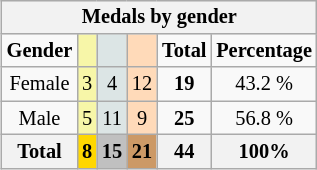<table class=wikitable style="font-size:85%; float:right;text-align:center">
<tr bgcolor=EFEFEF>
<th colspan=6>Medals by gender</th>
</tr>
<tr>
<td><strong>Gender</strong></td>
<td bgcolor=F7F6A8></td>
<td bgcolor=DCE5E5></td>
<td bgcolor=FFDAB9></td>
<td><strong>Total</strong></td>
<td><strong>Percentage</strong></td>
</tr>
<tr>
<td>Female</td>
<td bgcolor=F7F6A8>3</td>
<td bgcolor=DCE5E5>4</td>
<td bgcolor=FFDAB9>12</td>
<td><strong>19</strong></td>
<td>43.2 %</td>
</tr>
<tr>
<td>Male</td>
<td bgcolor=F7F6A8>5</td>
<td bgcolor=DCE5E5>11</td>
<td bgcolor=FFDAB9>9</td>
<td><strong>25</strong></td>
<td>56.8 %</td>
</tr>
<tr>
<th>Total</th>
<th style=background:gold>8</th>
<th style=background:silver>15</th>
<th style=background:#C96>21</th>
<th>44</th>
<th>100%</th>
</tr>
</table>
